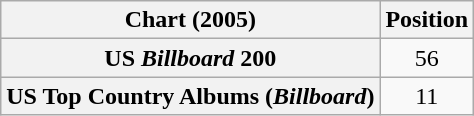<table class="wikitable sortable plainrowheaders" style="text-align:center">
<tr>
<th scope="col">Chart (2005)</th>
<th scope="col">Position</th>
</tr>
<tr>
<th scope="row">US <em>Billboard</em> 200</th>
<td>56</td>
</tr>
<tr>
<th scope="row">US Top Country Albums (<em>Billboard</em>)</th>
<td>11</td>
</tr>
</table>
